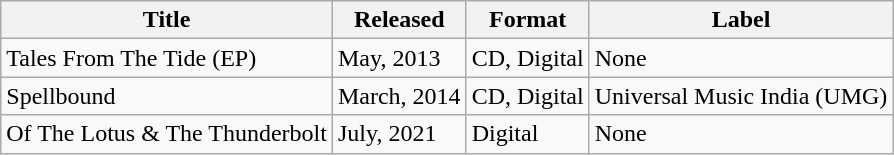<table class="wikitable">
<tr>
<th>Title</th>
<th>Released</th>
<th>Format</th>
<th>Label</th>
</tr>
<tr>
<td>Tales From The Tide (EP)</td>
<td>May, 2013</td>
<td>CD, Digital</td>
<td>None</td>
</tr>
<tr>
<td>Spellbound</td>
<td>March, 2014</td>
<td>CD, Digital</td>
<td>Universal Music India (UMG)</td>
</tr>
<tr>
<td>Of The Lotus & The Thunderbolt</td>
<td>July, 2021</td>
<td>Digital</td>
<td>None</td>
</tr>
</table>
